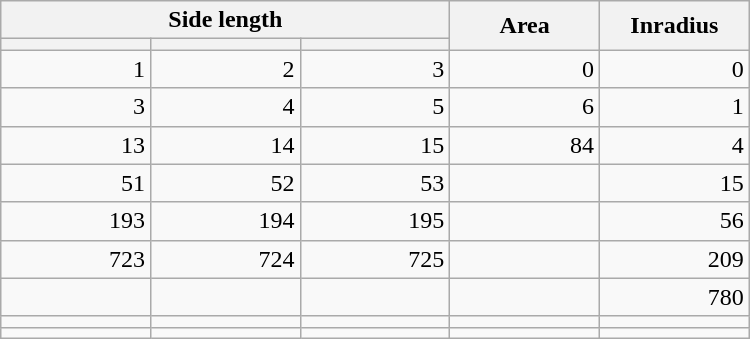<table class="wikitable" style="table-layout: fixed; width: 500px;">
<tr>
<th colspan="3">Side length</th>
<th rowspan="2">Area</th>
<th rowspan="2">Inradius</th>
</tr>
<tr>
<th></th>
<th></th>
<th></th>
</tr>
<tr align="right">
<td>1</td>
<td>2</td>
<td>3</td>
<td>0</td>
<td>0</td>
</tr>
<tr align="right">
<td>3</td>
<td>4</td>
<td>5</td>
<td>6</td>
<td>1</td>
</tr>
<tr align="right">
<td>13</td>
<td>14</td>
<td>15</td>
<td>84</td>
<td>4</td>
</tr>
<tr align="right">
<td>51</td>
<td>52</td>
<td>53</td>
<td></td>
<td>15</td>
</tr>
<tr align="right">
<td>193</td>
<td>194</td>
<td>195</td>
<td></td>
<td>56</td>
</tr>
<tr align="right">
<td>723</td>
<td>724</td>
<td>725</td>
<td></td>
<td>209</td>
</tr>
<tr align="right">
<td></td>
<td></td>
<td></td>
<td></td>
<td>780</td>
</tr>
<tr align="right">
<td></td>
<td></td>
<td></td>
<td></td>
<td></td>
</tr>
<tr align="right">
<td></td>
<td></td>
<td></td>
<td></td>
<td></td>
</tr>
</table>
